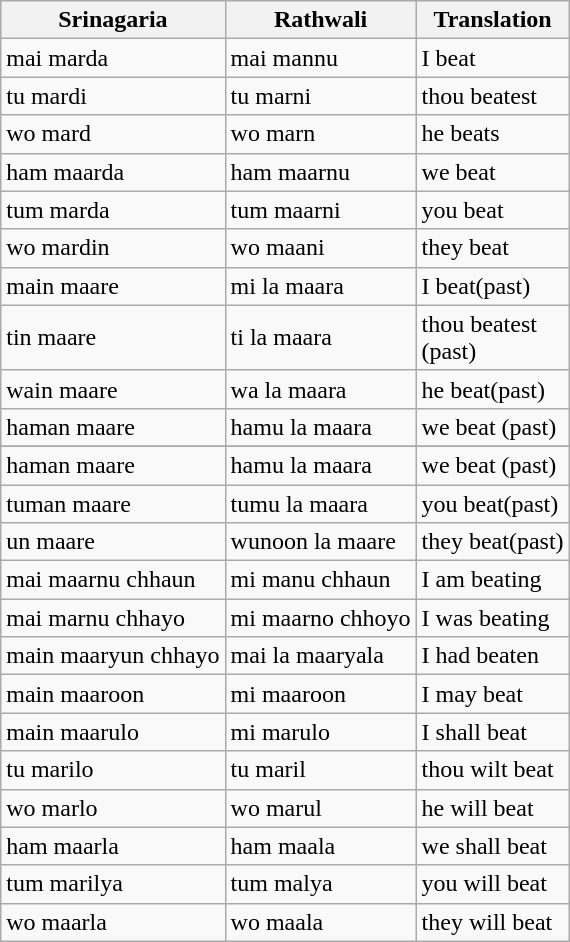<table class="wikitable">
<tr>
<th>Srinagaria</th>
<th>Rathwali</th>
<th>Translation</th>
</tr>
<tr>
<td>mai marda</td>
<td>mai mannu</td>
<td>I beat</td>
</tr>
<tr>
<td>tu mardi</td>
<td>tu marni</td>
<td>thou beatest</td>
</tr>
<tr>
<td>wo mard</td>
<td>wo marn</td>
<td>he beats</td>
</tr>
<tr>
<td>ham maarda</td>
<td>ham maarnu</td>
<td>we beat</td>
</tr>
<tr>
<td>tum marda</td>
<td>tum maarni</td>
<td>you beat</td>
</tr>
<tr>
<td>wo mardin</td>
<td>wo maani</td>
<td>they beat</td>
</tr>
<tr>
<td>main maare</td>
<td>mi la maara</td>
<td>I beat(past)</td>
</tr>
<tr>
<td>tin maare</td>
<td>ti la maara</td>
<td>thou beatest<br>(past)</td>
</tr>
<tr>
<td>wain maare</td>
<td>wa la maara</td>
<td>he beat(past)</td>
</tr>
<tr>
<td>haman maare</td>
<td>hamu la maara</td>
<td>we beat (past)</td>
</tr>
<tr )>
</tr>
<tr>
<td>haman maare</td>
<td>hamu la maara</td>
<td>we beat (past)</td>
</tr>
<tr>
<td>tuman maare</td>
<td>tumu la maara</td>
<td>you beat(past)</td>
</tr>
<tr>
<td>un maare</td>
<td>wunoon la maare</td>
<td>they beat(past)</td>
</tr>
<tr>
<td>mai maarnu chhaun</td>
<td>mi manu chhaun</td>
<td>I am beating</td>
</tr>
<tr>
<td>mai marnu chhayo</td>
<td>mi maarno chhoyo</td>
<td>I was beating</td>
</tr>
<tr>
<td>main maaryun chhayo</td>
<td>mai la maaryala</td>
<td>I had beaten</td>
</tr>
<tr>
<td>main maaroon</td>
<td>mi maaroon</td>
<td>I may beat</td>
</tr>
<tr>
<td>main maarulo</td>
<td>mi marulo</td>
<td>I shall beat</td>
</tr>
<tr>
<td>tu marilo</td>
<td>tu maril</td>
<td>thou wilt beat</td>
</tr>
<tr>
<td>wo marlo</td>
<td>wo marul</td>
<td>he will beat</td>
</tr>
<tr>
<td>ham maarla</td>
<td>ham maala</td>
<td>we shall beat</td>
</tr>
<tr>
<td>tum marilya</td>
<td>tum malya</td>
<td>you will beat</td>
</tr>
<tr>
<td>wo maarla</td>
<td>wo maala</td>
<td>they will beat</td>
</tr>
</table>
